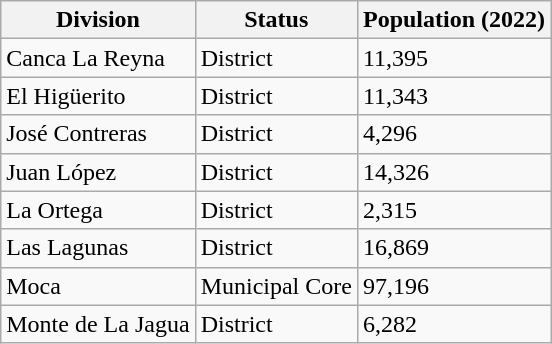<table class="wikitable sortable">
<tr>
<th>Division</th>
<th>Status</th>
<th>Population (2022)</th>
</tr>
<tr>
<td>Canca La Reyna</td>
<td>District</td>
<td>11,395</td>
</tr>
<tr>
<td>El Higüerito</td>
<td>District</td>
<td>11,343</td>
</tr>
<tr>
<td>José Contreras</td>
<td>District</td>
<td>4,296</td>
</tr>
<tr>
<td>Juan López</td>
<td>District</td>
<td>14,326</td>
</tr>
<tr>
<td>La Ortega</td>
<td>District</td>
<td>2,315</td>
</tr>
<tr>
<td>Las Lagunas</td>
<td>District</td>
<td>16,869</td>
</tr>
<tr>
<td>Moca</td>
<td>Municipal Core</td>
<td>97,196</td>
</tr>
<tr>
<td>Monte de La Jagua</td>
<td>District</td>
<td>6,282</td>
</tr>
</table>
